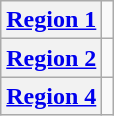<table class="wikitable">
<tr>
<th><a href='#'>Region 1</a></th>
<td></td>
</tr>
<tr>
<th><a href='#'>Region 2</a></th>
<td></td>
</tr>
<tr>
<th><a href='#'>Region 4</a></th>
<td></td>
</tr>
</table>
